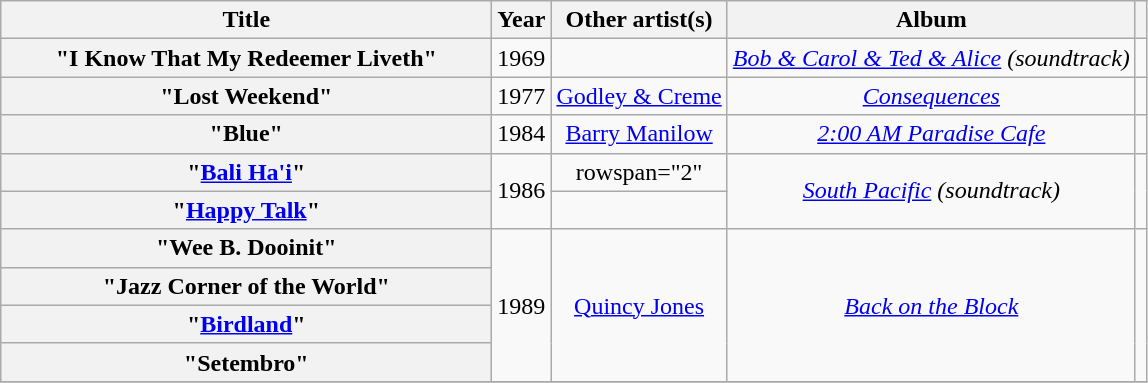<table class="wikitable plainrowheaders" style="text-align:center;" border="1">
<tr>
<th scope="col" style="width:20em;">Title</th>
<th scope="col">Year</th>
<th scope="col">Other artist(s)</th>
<th scope="col">Album</th>
<th scope="col"></th>
</tr>
<tr>
<th scope="row">"I Know That My Redeemer Liveth"</th>
<td>1969</td>
<td></td>
<td><em><a href='#'>Bob & Carol & Ted & Alice</a> (soundtrack)</em></td>
<td></td>
</tr>
<tr>
<th scope="row">"Lost Weekend"</th>
<td>1977</td>
<td><a href='#'>Godley & Creme</a></td>
<td><em><a href='#'>Consequences</a></em></td>
<td></td>
</tr>
<tr>
<th scope="row">"Blue"</th>
<td>1984</td>
<td><a href='#'>Barry Manilow</a></td>
<td><em><a href='#'>2:00 AM Paradise Cafe</a></em></td>
<td></td>
</tr>
<tr>
<th scope="row">"<a href='#'>Bali Ha'i</a>"</th>
<td rowspan="2">1986</td>
<td>rowspan="2" </td>
<td rowspan="2"><em><a href='#'>South Pacific</a> (soundtrack)</em></td>
<td rowspan="2"></td>
</tr>
<tr>
<th scope="row">"<a href='#'>Happy Talk</a>"</th>
</tr>
<tr>
<th scope="row">"Wee B. Dooinit"</th>
<td rowspan="4">1989</td>
<td rowspan="4"><a href='#'>Quincy Jones</a></td>
<td rowspan="4"><em><a href='#'>Back on the Block</a></em></td>
<td rowspan="4"></td>
</tr>
<tr>
<th scope="row">"Jazz Corner of the World"</th>
</tr>
<tr>
<th scope="row">"<a href='#'>Birdland</a>"</th>
</tr>
<tr>
<th scope="row">"Setembro"</th>
</tr>
<tr>
</tr>
</table>
